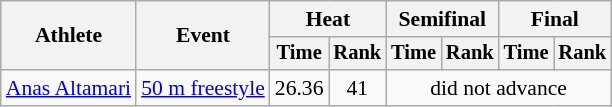<table class=wikitable style="font-size:90%">
<tr>
<th rowspan=2>Athlete</th>
<th rowspan=2>Event</th>
<th colspan="2">Heat</th>
<th colspan="2">Semifinal</th>
<th colspan="2">Final</th>
</tr>
<tr style="font-size:95%">
<th>Time</th>
<th>Rank</th>
<th>Time</th>
<th>Rank</th>
<th>Time</th>
<th>Rank</th>
</tr>
<tr align=center>
<td align=left><a href='#'>Anas Altamari</a></td>
<td align=left><a href='#'>50 m freestyle</a></td>
<td>26.36</td>
<td>41</td>
<td colspan=4>did not advance</td>
</tr>
</table>
